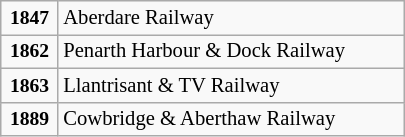<table class="wikitable floatright" style="width: 270px; font-size: 86%;">
<tr>
<td style="text-align: center; font-size: 95%;"><strong>1847</strong></td>
<td>Aberdare Railway</td>
</tr>
<tr>
<td style="text-align: center; font-size: 95%;"><strong>1862</strong></td>
<td>Penarth Harbour & Dock Railway</td>
</tr>
<tr>
<td style="text-align: center; font-size: 95%;"><strong>1863</strong></td>
<td>Llantrisant & TV Railway</td>
</tr>
<tr>
<td style="text-align: center; font-size: 95%;"><strong>1889</strong></td>
<td>Cowbridge & Aberthaw Railway</td>
</tr>
</table>
